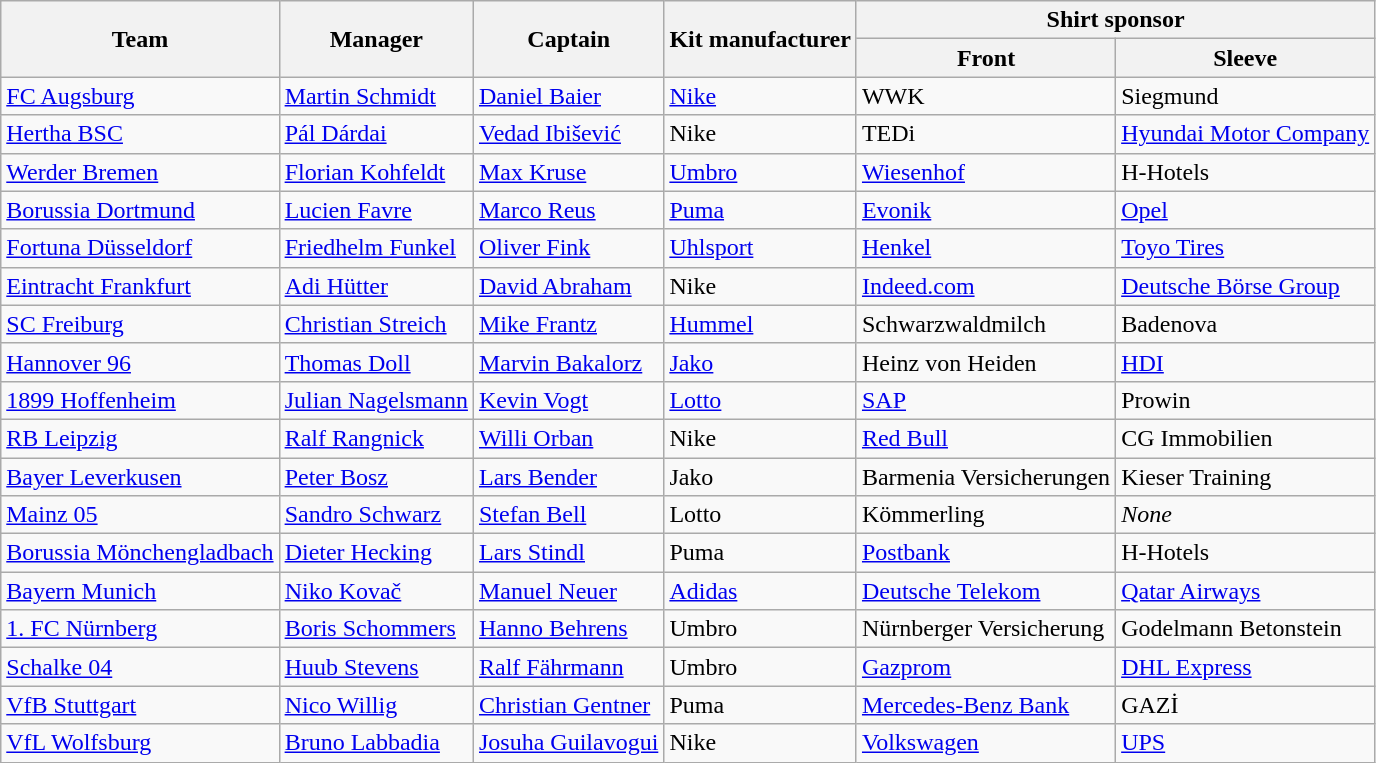<table class="wikitable sortable">
<tr>
<th rowspan="2">Team</th>
<th rowspan="2">Manager</th>
<th rowspan="2">Captain</th>
<th rowspan="2">Kit manufacturer</th>
<th colspan="2">Shirt sponsor</th>
</tr>
<tr>
<th>Front</th>
<th>Sleeve</th>
</tr>
<tr>
<td data-sort-value="Augsburg"><a href='#'>FC Augsburg</a></td>
<td align="left" data-sort-value="Schmidt, Martin"> <a href='#'>Martin Schmidt</a></td>
<td align="left" data-sort-value="Baier, Daniel"> <a href='#'>Daniel Baier</a></td>
<td><a href='#'>Nike</a></td>
<td>WWK</td>
<td>Siegmund</td>
</tr>
<tr>
<td data-sort-value="Berlin"><a href='#'>Hertha BSC</a></td>
<td align="left" data-sort-value="Dardai, Pal"> <a href='#'>Pál Dárdai</a></td>
<td align="left" data-sort-value="Ibisevic, Vedad"> <a href='#'>Vedad Ibišević</a></td>
<td>Nike</td>
<td>TEDi</td>
<td><a href='#'>Hyundai Motor Company</a></td>
</tr>
<tr>
<td data-sort-value="Bremen"><a href='#'>Werder Bremen</a></td>
<td align="left" data-sort-value="Kohfeldt, Florian"> <a href='#'>Florian Kohfeldt</a></td>
<td align="left" data-sort-value="Kruse, Max"> <a href='#'>Max Kruse</a></td>
<td><a href='#'>Umbro</a></td>
<td><a href='#'>Wiesenhof</a></td>
<td>H-Hotels</td>
</tr>
<tr>
<td data-sort-value="Dortmund"><a href='#'>Borussia Dortmund</a></td>
<td align="left" data-sort-value="Favre, Lucien"> <a href='#'>Lucien Favre</a></td>
<td align="left" data-sort-value="Reus, Marco"> <a href='#'>Marco Reus</a></td>
<td><a href='#'>Puma</a></td>
<td><a href='#'>Evonik</a></td>
<td><a href='#'>Opel</a></td>
</tr>
<tr>
<td data-sort-value="Dusseldorf"><a href='#'>Fortuna Düsseldorf</a></td>
<td align="left" data-sort-value="Funkel, Friedhelm"> <a href='#'>Friedhelm Funkel</a></td>
<td align="left" data-sort-value="Fink, Oliver"> <a href='#'>Oliver Fink</a></td>
<td><a href='#'>Uhlsport</a></td>
<td><a href='#'>Henkel</a></td>
<td><a href='#'>Toyo Tires</a></td>
</tr>
<tr>
<td data-sort-value="Frankfurt"><a href='#'>Eintracht Frankfurt</a></td>
<td align="left" data-sort-value="Hutter, Adi"> <a href='#'>Adi Hütter</a></td>
<td align="left" data-sort-value="Abraham, David"> <a href='#'>David Abraham</a></td>
<td>Nike</td>
<td><a href='#'>Indeed.com</a></td>
<td><a href='#'>Deutsche Börse Group</a></td>
</tr>
<tr>
<td data-sort-value="Freiburg"><a href='#'>SC Freiburg</a></td>
<td align="left" data-sort-value="Streich, Christian"> <a href='#'>Christian Streich</a></td>
<td align="left" data-sort-value="Frantz, Mike"> <a href='#'>Mike Frantz</a></td>
<td><a href='#'>Hummel</a></td>
<td>Schwarzwaldmilch</td>
<td>Badenova</td>
</tr>
<tr>
<td data-sort-value="Hannover"><a href='#'>Hannover 96</a></td>
<td align="left" data-sort-value="Doll, Thomas"> <a href='#'>Thomas Doll</a></td>
<td align="left" data-sort-value="Bakalorz, Marvin"> <a href='#'>Marvin Bakalorz</a></td>
<td><a href='#'>Jako</a></td>
<td>Heinz von Heiden</td>
<td><a href='#'>HDI</a></td>
</tr>
<tr>
<td data-sort-value="Hoffenheim"><a href='#'>1899 Hoffenheim</a></td>
<td align="left" data-sort-value="Nagelsmann, Julian"> <a href='#'>Julian Nagelsmann</a></td>
<td align="left" data-sort-value="Vogt, Kevin"> <a href='#'>Kevin Vogt</a></td>
<td><a href='#'>Lotto</a></td>
<td><a href='#'>SAP</a></td>
<td>Prowin</td>
</tr>
<tr>
<td data-sort-value="Leipzig"><a href='#'>RB Leipzig</a></td>
<td align="left" data-sort-value="Rangnick, Ralf"> <a href='#'>Ralf Rangnick</a></td>
<td align="left" data-sort-value="Orban, Willi"> <a href='#'>Willi Orban</a></td>
<td>Nike</td>
<td><a href='#'>Red Bull</a></td>
<td>CG Immobilien</td>
</tr>
<tr>
<td data-sort-value="Leverkusen"><a href='#'>Bayer Leverkusen</a></td>
<td align="left" data-sort-value="Bosz, Peter"> <a href='#'>Peter Bosz</a></td>
<td align="left" data-sort-value="Bender, Lars"> <a href='#'>Lars Bender</a></td>
<td>Jako</td>
<td>Barmenia Versicherungen</td>
<td>Kieser Training</td>
</tr>
<tr>
<td data-sort-value="Mainz"><a href='#'>Mainz 05</a></td>
<td align="left" data-sort-value="Schwarz, Sandro"> <a href='#'>Sandro Schwarz</a></td>
<td align="left" data-sort-value="Bell, Stefan"> <a href='#'>Stefan Bell</a></td>
<td>Lotto</td>
<td>Kömmerling</td>
<td><em>None</em></td>
</tr>
<tr>
<td data-sort-value="Monchengladbach"><a href='#'>Borussia Mönchengladbach</a></td>
<td align="left" data-sort-value="Hecking, Dieter"> <a href='#'>Dieter Hecking</a></td>
<td align="left" data-sort-value="Stindl, Lars"> <a href='#'>Lars Stindl</a></td>
<td>Puma</td>
<td><a href='#'>Postbank</a></td>
<td>H-Hotels</td>
</tr>
<tr>
<td data-sort-value="Munich"><a href='#'>Bayern Munich</a></td>
<td align="left" data-sort-value="Kovac, Niko"> <a href='#'>Niko Kovač</a></td>
<td align="left" data-sort-value="Neuer, Manuel"> <a href='#'>Manuel Neuer</a></td>
<td><a href='#'>Adidas</a></td>
<td><a href='#'>Deutsche Telekom</a></td>
<td><a href='#'>Qatar Airways</a></td>
</tr>
<tr>
<td data-sort-value="Nurnberg"><a href='#'>1. FC Nürnberg</a></td>
<td data-sort-value="Schommers, Boris"> <a href='#'>Boris Schommers</a></td>
<td data-sort-value="Behrens, Hanno"> <a href='#'>Hanno Behrens</a></td>
<td>Umbro</td>
<td>Nürnberger Versicherung</td>
<td>Godelmann Betonstein</td>
</tr>
<tr>
<td data-sort-value="Schalke"><a href='#'>Schalke 04</a></td>
<td align="left" data-sort-value="Stevens, Huub"> <a href='#'>Huub Stevens</a></td>
<td align="left" data-sort-value="Fahrmann, Ralf"> <a href='#'>Ralf Fährmann</a></td>
<td>Umbro</td>
<td><a href='#'>Gazprom</a></td>
<td><a href='#'>DHL Express</a></td>
</tr>
<tr>
<td data-sort-value="Stuttgart"><a href='#'>VfB Stuttgart</a></td>
<td align="left" data-sort-value="Willig, Nico"> <a href='#'>Nico Willig</a></td>
<td align="left" data-sort-value="Gentner, Christian"> <a href='#'>Christian Gentner</a></td>
<td>Puma</td>
<td><a href='#'>Mercedes-Benz Bank</a></td>
<td>GAZİ</td>
</tr>
<tr>
<td data-sort-value="Wolfsburg"><a href='#'>VfL Wolfsburg</a></td>
<td align="left" data-sort-value="Labbadia, Bruno"> <a href='#'>Bruno Labbadia</a></td>
<td align="left" data-sort-value="Guilavogui, Josuha"> <a href='#'>Josuha Guilavogui</a></td>
<td>Nike</td>
<td><a href='#'>Volkswagen</a></td>
<td><a href='#'>UPS</a></td>
</tr>
</table>
